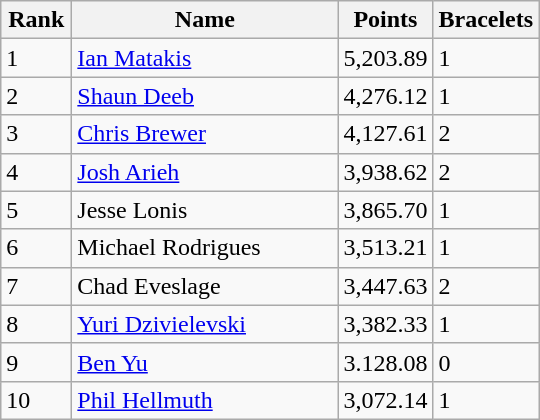<table class="wikitable">
<tr>
<th style="width:40px;">Rank</th>
<th style="width:170px;">Name</th>
<th style="width:50px;">Points</th>
<th style="width:50px;">Bracelets</th>
</tr>
<tr>
<td>1</td>
<td> <a href='#'>Ian Matakis</a></td>
<td>5,203.89</td>
<td>1</td>
</tr>
<tr>
<td>2</td>
<td> <a href='#'>Shaun Deeb</a></td>
<td>4,276.12</td>
<td>1</td>
</tr>
<tr>
<td>3</td>
<td> <a href='#'>Chris Brewer</a></td>
<td>4,127.61</td>
<td>2</td>
</tr>
<tr>
<td>4</td>
<td> <a href='#'>Josh Arieh</a></td>
<td>3,938.62</td>
<td>2</td>
</tr>
<tr>
<td>5</td>
<td> Jesse Lonis</td>
<td>3,865.70</td>
<td>1</td>
</tr>
<tr>
<td>6</td>
<td> Michael Rodrigues</td>
<td>3,513.21</td>
<td>1</td>
</tr>
<tr>
<td>7</td>
<td> Chad Eveslage</td>
<td>3,447.63</td>
<td>2</td>
</tr>
<tr>
<td>8</td>
<td> <a href='#'>Yuri Dzivielevski</a></td>
<td>3,382.33</td>
<td>1</td>
</tr>
<tr>
<td>9</td>
<td> <a href='#'>Ben Yu</a></td>
<td>3.128.08</td>
<td>0</td>
</tr>
<tr>
<td>10</td>
<td> <a href='#'>Phil Hellmuth</a></td>
<td>3,072.14</td>
<td>1</td>
</tr>
</table>
